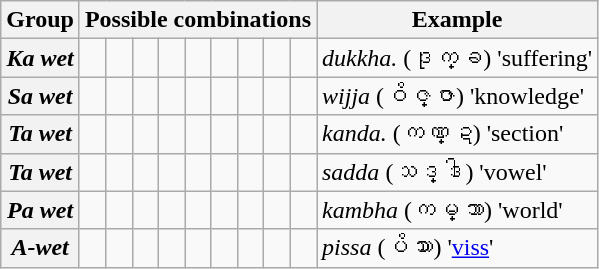<table class="wikitable letters-table letters-blue letters-lo">
<tr>
<th>Group</th>
<th colspan=9>Possible combinations</th>
<th>Example</th>
</tr>
<tr>
<th><em>Ka wet</em></th>
<td></td>
<td></td>
<td></td>
<td></td>
<td></td>
<td></td>
<td></td>
<td></td>
<td></td>
<td><em>dukkha.</em> (ဒုက္ခ) 'suffering'</td>
</tr>
<tr>
<th><em>Sa wet</em></th>
<td></td>
<td></td>
<td></td>
<td></td>
<td></td>
<td></td>
<td></td>
<td></td>
<td></td>
<td><em>wijja</em> (ဝိဇ္ဇာ) 'knowledge'</td>
</tr>
<tr>
<th><em>Ta wet</em></th>
<td></td>
<td></td>
<td></td>
<td></td>
<td></td>
<td></td>
<td></td>
<td></td>
<td></td>
<td><em>kanda.</em> (ကဏ္ဍ) 'section'</td>
</tr>
<tr>
<th><em>Ta wet</em></th>
<td></td>
<td></td>
<td></td>
<td></td>
<td></td>
<td></td>
<td></td>
<td></td>
<td></td>
<td><em>sadda</em> (သဒ္ဒါ) 'vowel'</td>
</tr>
<tr>
<th><em>Pa wet</em></th>
<td></td>
<td></td>
<td></td>
<td></td>
<td></td>
<td></td>
<td></td>
<td></td>
<td></td>
<td><em>kambha</em> (ကမ္ဘာ) 'world'</td>
</tr>
<tr>
<th><em>A-wet</em></th>
<td></td>
<td></td>
<td></td>
<td></td>
<td></td>
<td></td>
<td></td>
<td></td>
<td></td>
<td><em>pissa</em> (ပိဿာ) '<a href='#'>viss</a>'</td>
</tr>
</table>
